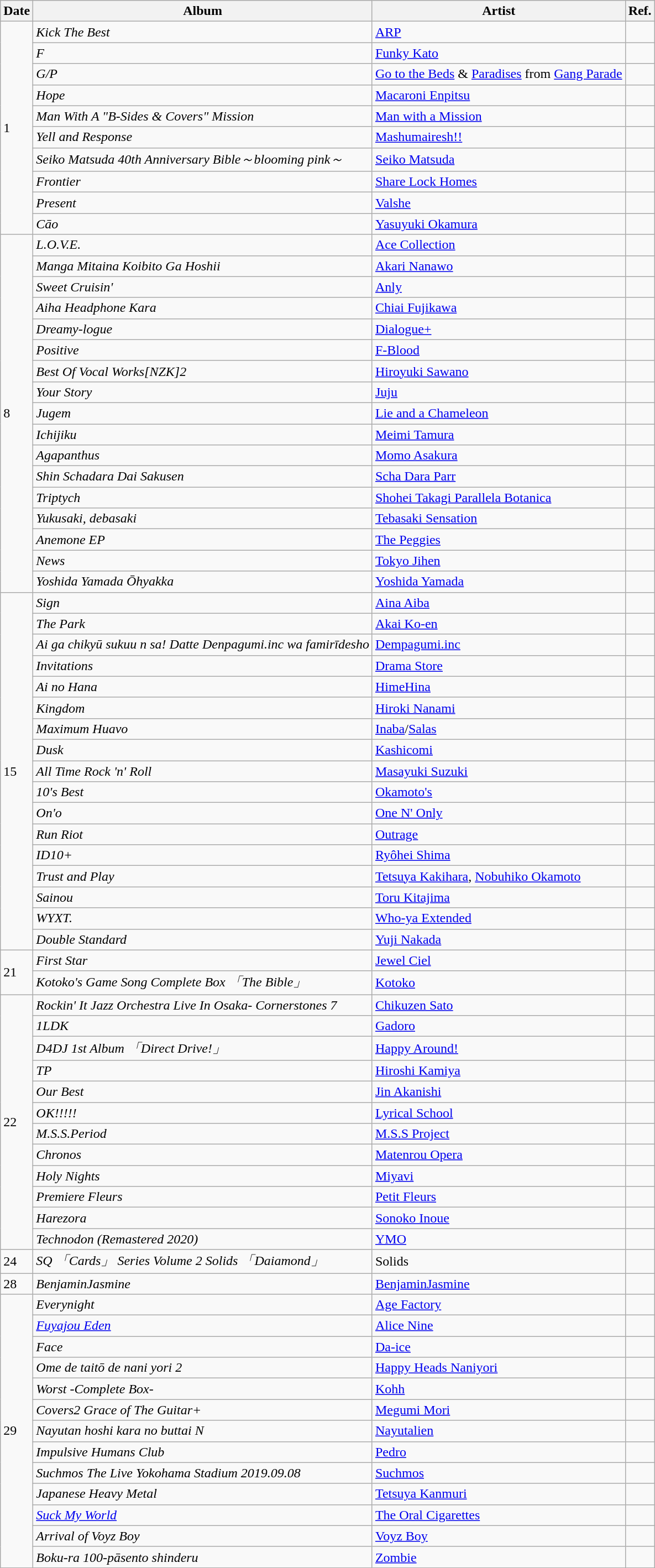<table class="wikitable">
<tr>
<th>Date</th>
<th>Album</th>
<th>Artist</th>
<th>Ref.</th>
</tr>
<tr>
<td rowspan="10">1</td>
<td><em>Kick The Best</em></td>
<td><a href='#'>ARP</a></td>
<td></td>
</tr>
<tr>
<td><em>F</em></td>
<td><a href='#'>Funky Kato</a></td>
<td></td>
</tr>
<tr>
<td><em>G/P</em></td>
<td><a href='#'>Go to the Beds</a> & <a href='#'>Paradises</a> from <a href='#'>Gang Parade</a></td>
<td></td>
</tr>
<tr>
<td><em>Hope</em></td>
<td><a href='#'>Macaroni Enpitsu</a></td>
<td></td>
</tr>
<tr>
<td><em>Man With A "B-Sides & Covers" Mission</em></td>
<td><a href='#'>Man with a Mission</a></td>
<td></td>
</tr>
<tr>
<td><em>Yell and Response</em></td>
<td><a href='#'>Mashumairesh!!</a></td>
<td></td>
</tr>
<tr>
<td><em>Seiko Matsuda 40th Anniversary Bible～blooming pink～</em></td>
<td><a href='#'>Seiko Matsuda</a></td>
<td></td>
</tr>
<tr>
<td><em>Frontier</em></td>
<td><a href='#'>Share Lock Homes</a></td>
<td></td>
</tr>
<tr>
<td><em>Present</em></td>
<td><a href='#'>Valshe</a></td>
<td></td>
</tr>
<tr>
<td><em>Cāo</em></td>
<td><a href='#'>Yasuyuki Okamura</a></td>
<td></td>
</tr>
<tr>
<td rowspan="17">8</td>
<td><em>L.O.V.E.</em></td>
<td><a href='#'>Ace Collection</a></td>
<td></td>
</tr>
<tr>
<td><em>Manga Mitaina Koibito Ga Hoshii</em></td>
<td><a href='#'>Akari Nanawo</a></td>
<td></td>
</tr>
<tr>
<td><em>Sweet Cruisin' </em></td>
<td><a href='#'>Anly</a></td>
<td></td>
</tr>
<tr>
<td><em>Aiha Headphone Kara</em></td>
<td><a href='#'>Chiai Fujikawa</a></td>
<td></td>
</tr>
<tr>
<td><em>Dreamy-logue</em></td>
<td><a href='#'>Dialogue+</a></td>
<td></td>
</tr>
<tr>
<td><em>Positive</em></td>
<td><a href='#'>F-Blood</a></td>
<td></td>
</tr>
<tr>
<td><em>Best Of Vocal Works[NZK]2</em></td>
<td><a href='#'>Hiroyuki Sawano</a></td>
<td></td>
</tr>
<tr>
<td><em>Your Story</em></td>
<td><a href='#'>Juju</a></td>
<td></td>
</tr>
<tr>
<td><em>Jugem</em></td>
<td><a href='#'>Lie and a Chameleon</a></td>
<td></td>
</tr>
<tr>
<td><em>Ichijiku</em></td>
<td><a href='#'>Meimi Tamura</a></td>
<td></td>
</tr>
<tr>
<td><em>Agapanthus</em></td>
<td><a href='#'>Momo Asakura</a></td>
<td></td>
</tr>
<tr>
<td><em>Shin Schadara Dai Sakusen</em></td>
<td><a href='#'>Scha Dara Parr</a></td>
<td></td>
</tr>
<tr>
<td><em>Triptych</em></td>
<td><a href='#'>Shohei Takagi Parallela Botanica</a></td>
<td></td>
</tr>
<tr>
<td><em>Yukusaki, debasaki</em></td>
<td><a href='#'>Tebasaki Sensation</a></td>
<td></td>
</tr>
<tr>
<td><em>Anemone EP</em></td>
<td><a href='#'>The Peggies</a></td>
<td></td>
</tr>
<tr>
<td><em>News</em></td>
<td><a href='#'>Tokyo Jihen</a></td>
<td></td>
</tr>
<tr>
<td><em>Yoshida Yamada Ōhyakka</em></td>
<td><a href='#'>Yoshida Yamada</a></td>
<td></td>
</tr>
<tr>
<td rowspan="17">15</td>
<td><em>Sign</em></td>
<td><a href='#'>Aina Aiba</a></td>
<td></td>
</tr>
<tr>
<td><em>The Park</em></td>
<td><a href='#'>Akai Ko-en</a></td>
<td></td>
</tr>
<tr>
<td><em>Ai ga chikyū sukuu n sa! Datte Denpagumi.inc wa famirīdesho</em></td>
<td><a href='#'>Dempagumi.inc</a></td>
<td></td>
</tr>
<tr>
<td><em>Invitations</em></td>
<td><a href='#'>Drama Store</a></td>
<td></td>
</tr>
<tr>
<td><em>Ai no Hana</em></td>
<td><a href='#'>HimeHina</a></td>
<td></td>
</tr>
<tr>
<td><em>Kingdom</em></td>
<td><a href='#'>Hiroki Nanami</a></td>
<td></td>
</tr>
<tr>
<td><em>Maximum Huavo</em></td>
<td><a href='#'>Inaba</a>/<a href='#'>Salas</a></td>
<td></td>
</tr>
<tr>
<td><em>Dusk</em></td>
<td><a href='#'>Kashicomi</a></td>
<td></td>
</tr>
<tr>
<td><em>All Time Rock 'n' Roll</em></td>
<td><a href='#'>Masayuki Suzuki</a></td>
<td></td>
</tr>
<tr>
<td><em>10's Best</em></td>
<td><a href='#'>Okamoto's</a></td>
<td></td>
</tr>
<tr>
<td><em>On'o</em></td>
<td><a href='#'>One N' Only</a></td>
<td></td>
</tr>
<tr>
<td><em>Run Riot</em></td>
<td><a href='#'>Outrage</a></td>
<td></td>
</tr>
<tr>
<td><em>ID10+</em></td>
<td><a href='#'>Ryôhei Shima</a></td>
<td></td>
</tr>
<tr>
<td><em>Trust and Play</em></td>
<td><a href='#'>Tetsuya Kakihara</a>, <a href='#'>Nobuhiko Okamoto</a></td>
<td></td>
</tr>
<tr>
<td><em>Sainou</em></td>
<td><a href='#'>Toru Kitajima</a></td>
<td></td>
</tr>
<tr>
<td><em>WYXT.</em></td>
<td><a href='#'>Who-ya Extended</a></td>
<td></td>
</tr>
<tr>
<td><em>Double Standard</em></td>
<td><a href='#'>Yuji Nakada</a></td>
<td></td>
</tr>
<tr>
<td rowspan="2">21</td>
<td><em>First Star</em></td>
<td><a href='#'>Jewel Ciel</a></td>
<td></td>
</tr>
<tr>
<td><em>Kotoko's Game Song Complete Box 「The Bible」</em></td>
<td><a href='#'>Kotoko</a></td>
<td></td>
</tr>
<tr>
<td rowspan="12">22</td>
<td><em>Rockin' It Jazz Orchestra Live In Osaka- Cornerstones 7</em></td>
<td><a href='#'>Chikuzen Sato</a></td>
<td></td>
</tr>
<tr>
<td><em>1LDK</em></td>
<td><a href='#'>Gadoro</a></td>
<td></td>
</tr>
<tr>
<td><em>D4DJ 1st Album 「Direct Drive!」</em></td>
<td><a href='#'>Happy Around!</a></td>
<td></td>
</tr>
<tr>
<td><em>TP</em></td>
<td><a href='#'>Hiroshi Kamiya</a></td>
<td></td>
</tr>
<tr>
<td><em>Our Best</em></td>
<td><a href='#'>Jin Akanishi</a></td>
<td></td>
</tr>
<tr>
<td><em>OK!!!!!</em></td>
<td><a href='#'>Lyrical School</a></td>
<td></td>
</tr>
<tr>
<td><em>M.S.S.Period</em></td>
<td><a href='#'>M.S.S Project</a></td>
<td></td>
</tr>
<tr>
<td><em>Chronos</em></td>
<td><a href='#'>Matenrou Opera</a></td>
<td></td>
</tr>
<tr>
<td><em>Holy Nights</em></td>
<td><a href='#'>Miyavi</a></td>
<td></td>
</tr>
<tr>
<td><em>Premiere Fleurs</em></td>
<td><a href='#'>Petit Fleurs</a></td>
<td></td>
</tr>
<tr>
<td><em>Harezora</em></td>
<td><a href='#'>Sonoko Inoue</a></td>
<td></td>
</tr>
<tr>
<td><em>Technodon (Remastered 2020)</em></td>
<td><a href='#'>YMO</a></td>
<td></td>
</tr>
<tr>
<td>24</td>
<td><em>SQ 「Cards」 Series Volume 2 Solids 「Daiamond」</em></td>
<td>Solids</td>
<td></td>
</tr>
<tr>
<td>28</td>
<td><em>BenjaminJasmine</em></td>
<td><a href='#'>BenjaminJasmine</a></td>
<td></td>
</tr>
<tr>
<td rowspan="13">29</td>
<td><em>Everynight</em></td>
<td><a href='#'>Age Factory</a></td>
<td></td>
</tr>
<tr>
<td><em><a href='#'>Fuyajou Eden</a></em></td>
<td><a href='#'>Alice Nine</a></td>
<td></td>
</tr>
<tr>
<td><em>Face</em></td>
<td><a href='#'>Da-ice</a></td>
<td></td>
</tr>
<tr>
<td><em>Ome de taitō de nani yori 2</em></td>
<td><a href='#'>Happy Heads Naniyori</a></td>
<td></td>
</tr>
<tr>
<td><em>Worst -Complete Box-</em></td>
<td><a href='#'>Kohh</a></td>
<td></td>
</tr>
<tr>
<td><em>Covers2 Grace of The Guitar+</em></td>
<td><a href='#'>Megumi Mori</a></td>
<td></td>
</tr>
<tr>
<td><em>Nayutan hoshi kara no buttai N</em></td>
<td><a href='#'>Nayutalien</a></td>
<td></td>
</tr>
<tr>
<td><em>Impulsive Humans Club</em></td>
<td><a href='#'>Pedro</a></td>
<td></td>
</tr>
<tr>
<td><em>Suchmos The Live Yokohama Stadium 2019.09.08</em></td>
<td><a href='#'>Suchmos</a></td>
<td></td>
</tr>
<tr>
<td><em>Japanese Heavy Metal</em></td>
<td><a href='#'>Tetsuya Kanmuri</a></td>
<td></td>
</tr>
<tr>
<td><em><a href='#'>Suck My World</a></em></td>
<td><a href='#'>The Oral Cigarettes</a></td>
<td></td>
</tr>
<tr>
<td><em>Arrival of Voyz Boy</em></td>
<td><a href='#'>Voyz Boy</a></td>
<td></td>
</tr>
<tr>
<td><em>Boku-ra 100-pāsento shinderu</em></td>
<td><a href='#'>Zombie</a></td>
<td></td>
</tr>
</table>
